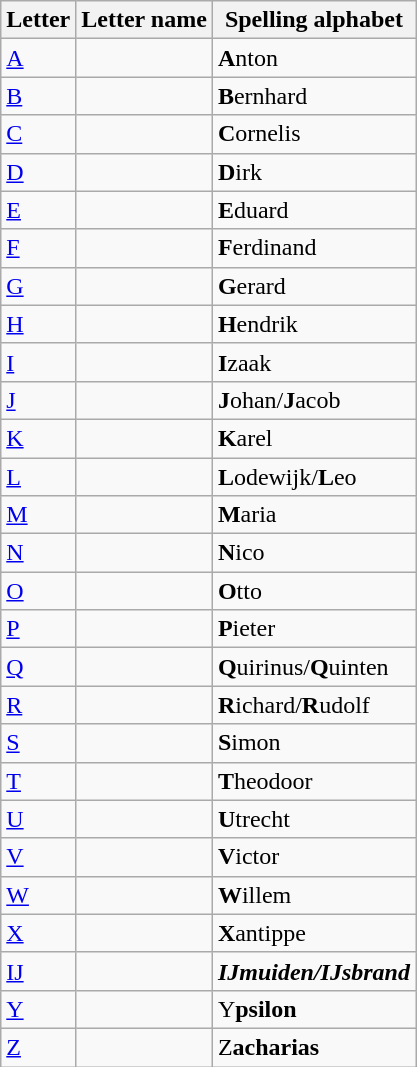<table class="wikitable">
<tr>
<th>Letter</th>
<th>Letter name</th>
<th>Spelling alphabet</th>
</tr>
<tr>
<td><a href='#'>A</a></td>
<td></td>
<td><strong>A</strong>nton</td>
</tr>
<tr>
<td><a href='#'>B</a></td>
<td></td>
<td><strong>B</strong>ernhard</td>
</tr>
<tr>
<td><a href='#'>C</a></td>
<td></td>
<td><strong>C</strong>ornelis</td>
</tr>
<tr>
<td><a href='#'>D</a></td>
<td></td>
<td><strong>D</strong>irk</td>
</tr>
<tr>
<td><a href='#'>E</a></td>
<td></td>
<td><strong>E</strong>duard</td>
</tr>
<tr>
<td><a href='#'>F</a></td>
<td></td>
<td><strong>F</strong>erdinand</td>
</tr>
<tr>
<td><a href='#'>G</a></td>
<td></td>
<td><strong>G</strong>erard</td>
</tr>
<tr>
<td><a href='#'>H</a></td>
<td></td>
<td><strong>H</strong>endrik</td>
</tr>
<tr>
<td><a href='#'>I</a></td>
<td></td>
<td><strong>I</strong>zaak</td>
</tr>
<tr>
<td><a href='#'>J</a></td>
<td></td>
<td><strong>J</strong>ohan/<strong>J</strong>acob</td>
</tr>
<tr>
<td><a href='#'>K</a></td>
<td></td>
<td><strong>K</strong>arel</td>
</tr>
<tr>
<td><a href='#'>L</a></td>
<td></td>
<td><strong>L</strong>odewijk/<strong>L</strong>eo</td>
</tr>
<tr>
<td><a href='#'>M</a></td>
<td></td>
<td><strong>M</strong>aria</td>
</tr>
<tr>
<td><a href='#'>N</a></td>
<td></td>
<td><strong>N</strong>ico</td>
</tr>
<tr>
<td><a href='#'>O</a></td>
<td></td>
<td><strong>O</strong>tto</td>
</tr>
<tr>
<td><a href='#'>P</a></td>
<td></td>
<td><strong>P</strong>ieter</td>
</tr>
<tr>
<td><a href='#'>Q</a></td>
<td></td>
<td><strong>Q</strong>uirinus/<strong>Q</strong>uinten</td>
</tr>
<tr>
<td><a href='#'>R</a></td>
<td></td>
<td><strong>R</strong>ichard/<strong>R</strong>udolf</td>
</tr>
<tr>
<td><a href='#'>S</a></td>
<td></td>
<td><strong>S</strong>imon</td>
</tr>
<tr>
<td><a href='#'>T</a></td>
<td></td>
<td><strong>T</strong>heodoor</td>
</tr>
<tr>
<td><a href='#'>U</a></td>
<td></td>
<td><strong>U</strong>trecht</td>
</tr>
<tr>
<td><a href='#'>V</a></td>
<td></td>
<td><strong>V</strong>ictor</td>
</tr>
<tr>
<td><a href='#'>W</a></td>
<td></td>
<td><strong>W</strong>illem</td>
</tr>
<tr>
<td><a href='#'>X</a></td>
<td></td>
<td><strong>X</strong>antippe</td>
</tr>
<tr>
<td><a href='#'>IJ</a></td>
<td></td>
<td><strong><em>IJ<strong>muiden/</strong>IJ<strong>sbrand<em></td>
</tr>
<tr>
<td><a href='#'>Y</a></td>
<td></td>
<td></strong>Y<strong>psilon</td>
</tr>
<tr>
<td><a href='#'>Z</a></td>
<td></td>
<td></strong>Z<strong>acharias</td>
</tr>
</table>
